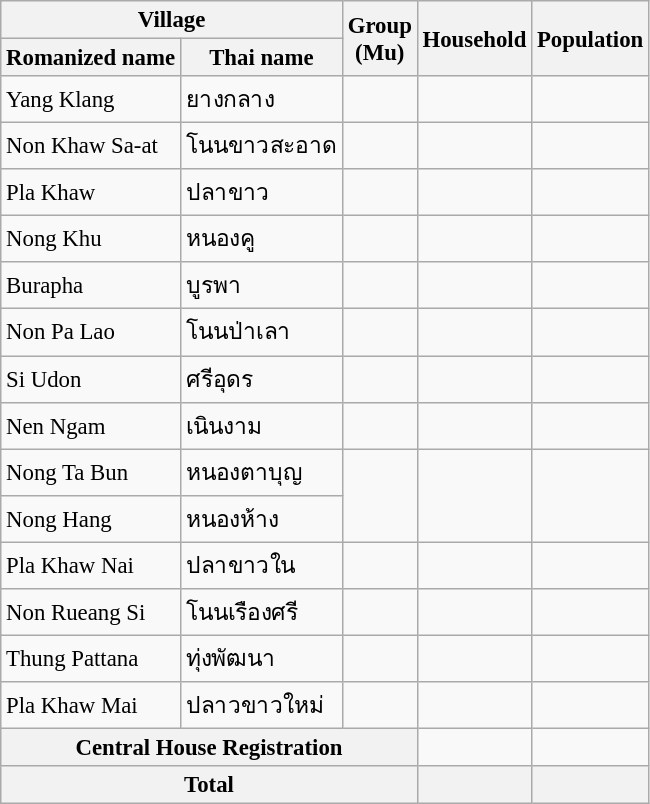<table class="wikitable" style="font-size: 95%";>
<tr>
<th colspan=2>Village</th>
<th rowspan=2>Group<br>(Mu)</th>
<th rowspan=2>Household</th>
<th rowspan=2>Population</th>
</tr>
<tr>
<th>Romanized name</th>
<th>Thai name</th>
</tr>
<tr>
<td>Yang Klang</td>
<td>ยางกลาง</td>
<td></td>
<td></td>
<td></td>
</tr>
<tr>
<td>Non Khaw Sa-at</td>
<td>โนนขาวสะอาด</td>
<td></td>
<td></td>
<td></td>
</tr>
<tr>
<td>Pla Khaw</td>
<td>ปลาขาว</td>
<td></td>
<td></td>
<td></td>
</tr>
<tr>
<td>Nong Khu</td>
<td>หนองคู</td>
<td></td>
<td></td>
<td></td>
</tr>
<tr>
<td>Burapha</td>
<td>บูรพา</td>
<td></td>
<td></td>
<td></td>
</tr>
<tr>
<td>Non Pa Lao</td>
<td>โนนป่าเลา</td>
<td></td>
<td></td>
<td></td>
</tr>
<tr>
<td>Si Udon</td>
<td>ศรีอุดร</td>
<td></td>
<td></td>
<td></td>
</tr>
<tr>
<td>Nen Ngam</td>
<td>เนินงาม</td>
<td></td>
<td></td>
<td></td>
</tr>
<tr>
<td>Nong Ta Bun</td>
<td>หนองตาบุญ</td>
<td rowspan=2></td>
<td rowspan=2></td>
<td rowspan=2></td>
</tr>
<tr>
<td>Nong Hang</td>
<td>หนองห้าง</td>
</tr>
<tr>
<td>Pla Khaw Nai</td>
<td>ปลาขาวใน</td>
<td></td>
<td></td>
<td></td>
</tr>
<tr>
<td>Non Rueang Si</td>
<td>โนนเรืองศรี</td>
<td></td>
<td></td>
<td></td>
</tr>
<tr>
<td>Thung Pattana</td>
<td>ทุ่งพัฒนา</td>
<td></td>
<td></td>
<td></td>
</tr>
<tr>
<td>Pla Khaw Mai</td>
<td>ปลาวขาวใหม่</td>
<td></td>
<td></td>
<td></td>
</tr>
<tr>
<th colspan=3 align=center>Central House Registration</th>
<td></td>
<td></td>
</tr>
<tr>
<th colspan=3>Total</th>
<th></th>
<th></th>
</tr>
</table>
